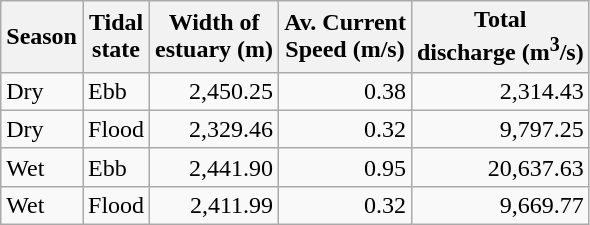<table class=wikitable>
<tr>
<th>Season</th>
<th>Tidal<br>state</th>
<th>Width of<br>estuary (m)</th>
<th>Av. Current<br>Speed (m/s)</th>
<th>Total<br>discharge (m<sup>3</sup>/s)</th>
</tr>
<tr>
<td>Dry</td>
<td>Ebb</td>
<td style="text-align:right">2,450.25</td>
<td style="text-align:right">0.38</td>
<td style="text-align:right">2,314.43</td>
</tr>
<tr>
<td>Dry</td>
<td>Flood</td>
<td style="text-align:right">2,329.46</td>
<td style="text-align:right">0.32</td>
<td style="text-align:right">9,797.25</td>
</tr>
<tr>
<td>Wet</td>
<td>Ebb</td>
<td style="text-align:right">2,441.90</td>
<td style="text-align:right">0.95</td>
<td style="text-align:right">20,637.63</td>
</tr>
<tr>
<td>Wet</td>
<td>Flood</td>
<td style="text-align:right">2,411.99</td>
<td style="text-align:right">0.32</td>
<td style="text-align:right">9,669.77</td>
</tr>
</table>
